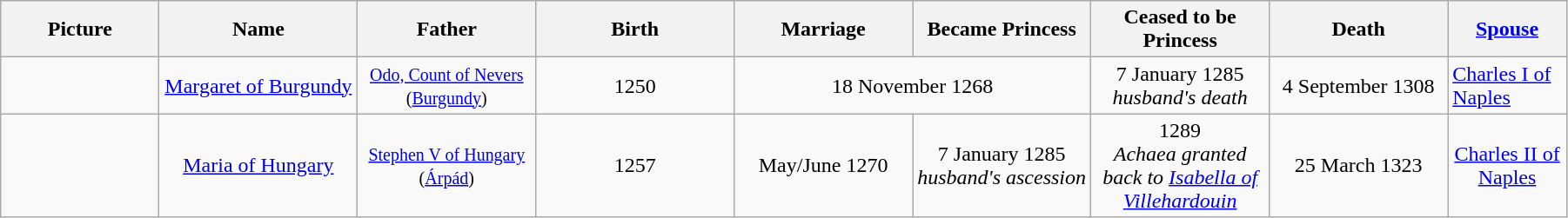<table style="width:95%;" class="wikitable">
<tr>
<th style="width:8%;">Picture</th>
<th style="width:10%;">Name</th>
<th style="width:9%;">Father</th>
<th style="width:10%;">Birth</th>
<th style="width:9%;">Marriage</th>
<th style="width:9%;">Became Princess</th>
<th style="width:9%;">Ceased to be Princess</th>
<th style="width:9%;">Death</th>
<th style="width:6%;"><a href='#'>Spouse</a></th>
</tr>
<tr>
<td style="text-align:center;"></td>
<td style="text-align:center;"><a href='#'>Margaret of Burgundy</a></td>
<td style="text-align:center;"><small><a href='#'>Odo, Count of Nevers</a><br>(<a href='#'>Burgundy</a>)</small></td>
<td style="text-align:center;">1250</td>
<td style="text-align:center;" colspan="2">18 November 1268</td>
<td style="text-align:center;">7 January 1285<br><em>husband's death</em></td>
<td style="text-align:center;">4 September 1308</td>
<td><a href='#'>Charles I of Naples</a></td>
</tr>
<tr>
<td style="text-align:center;"></td>
<td style="text-align:center;"><a href='#'>Maria of Hungary</a></td>
<td style="text-align:center;"><small><a href='#'>Stephen V of Hungary</a><br>(<a href='#'>Árpád</a>)</small></td>
<td style="text-align:center;">1257</td>
<td style="text-align:center;">May/June 1270</td>
<td style="text-align:center;">7 January 1285<br><em>husband's ascession</em></td>
<td style="text-align:center;">1289<br><em>Achaea granted back to <a href='#'>Isabella of Villehardouin</a></em></td>
<td style="text-align:center;">25 March 1323</td>
<td style="text-align:center;"><a href='#'>Charles II of Naples</a></td>
</tr>
</table>
